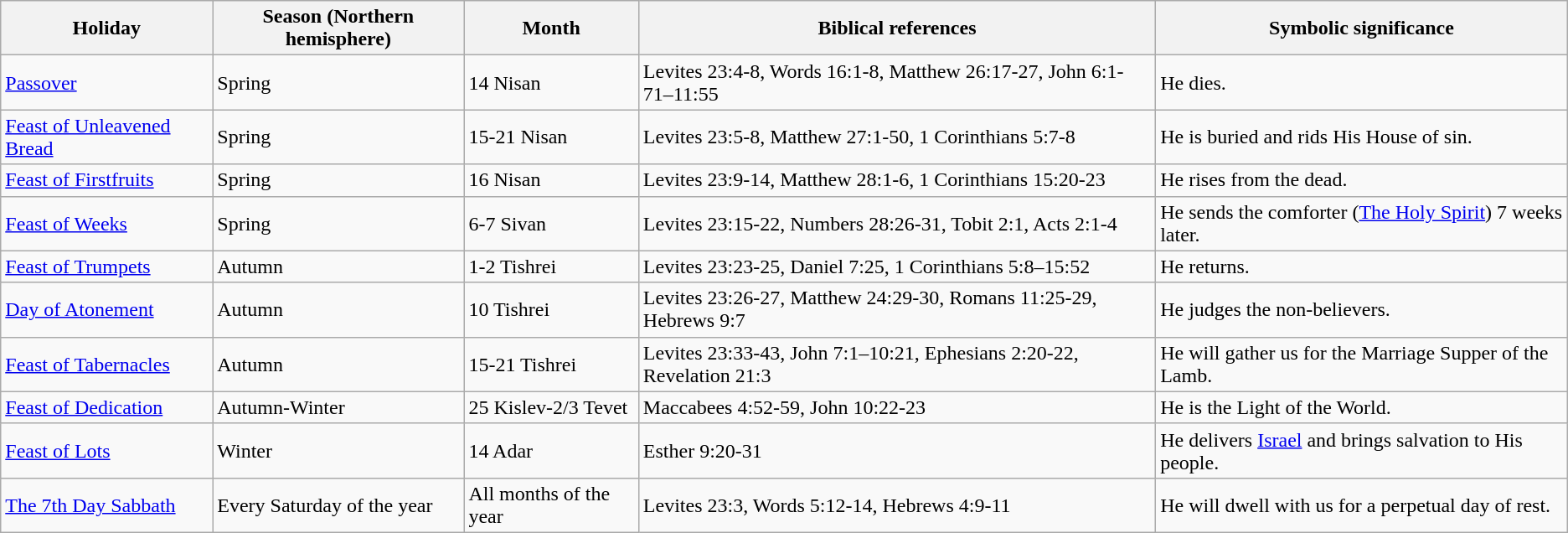<table class="wikitable">
<tr>
<th>Holiday</th>
<th>Season (Northern hemisphere)</th>
<th>Month</th>
<th>Biblical references</th>
<th>Symbolic significance</th>
</tr>
<tr>
<td><a href='#'>Passover</a></td>
<td>Spring</td>
<td>14 Nisan</td>
<td>Levites 23:4-8, Words 16:1-8, Matthew 26:17-27, John 6:1-71–11:55</td>
<td>He dies.</td>
</tr>
<tr>
<td><a href='#'>Feast of Unleavened Bread</a></td>
<td>Spring</td>
<td>15-21 Nisan</td>
<td>Levites 23:5-8, Matthew 27:1-50, 1 Corinthians 5:7-8</td>
<td>He is buried and rids His House of sin.</td>
</tr>
<tr>
<td><a href='#'>Feast of Firstfruits</a></td>
<td>Spring</td>
<td>16 Nisan</td>
<td>Levites 23:9-14, Matthew 28:1-6, 1 Corinthians 15:20-23</td>
<td>He rises from the dead.</td>
</tr>
<tr>
<td><a href='#'>Feast of Weeks</a></td>
<td>Spring</td>
<td>6-7 Sivan</td>
<td>Levites 23:15-22, Numbers 28:26-31, Tobit 2:1, Acts 2:1-4</td>
<td>He sends the comforter (<a href='#'>The Holy Spirit</a>) 7 weeks later.</td>
</tr>
<tr>
<td><a href='#'>Feast of Trumpets</a></td>
<td>Autumn</td>
<td>1-2 Tishrei</td>
<td>Levites 23:23-25, Daniel 7:25, 1 Corinthians 5:8–15:52</td>
<td>He returns.</td>
</tr>
<tr>
<td><a href='#'>Day of Atonement</a></td>
<td>Autumn</td>
<td>10 Tishrei</td>
<td>Levites 23:26-27, Matthew 24:29-30, Romans 11:25-29, Hebrews 9:7</td>
<td>He judges the non-believers.</td>
</tr>
<tr>
<td><a href='#'>Feast of Tabernacles</a></td>
<td>Autumn</td>
<td>15-21 Tishrei</td>
<td>Levites 23:33-43, John 7:1–10:21, Ephesians 2:20-22, Revelation 21:3</td>
<td>He will gather us for the Marriage Supper of the Lamb.</td>
</tr>
<tr>
<td><a href='#'>Feast of Dedication</a></td>
<td>Autumn-Winter</td>
<td>25 Kislev-2/3 Tevet</td>
<td>Maccabees 4:52-59, John 10:22-23</td>
<td>He is the Light of the World.</td>
</tr>
<tr>
<td><a href='#'>Feast of Lots</a></td>
<td>Winter</td>
<td>14 Adar</td>
<td>Esther 9:20-31</td>
<td>He delivers <a href='#'>Israel</a> and brings salvation to His people.</td>
</tr>
<tr>
<td><a href='#'>The 7th Day Sabbath</a></td>
<td>Every Saturday of the year</td>
<td>All months of the year</td>
<td>Levites 23:3, Words 5:12-14, Hebrews 4:9-11</td>
<td>He will dwell with us for a perpetual day of rest.</td>
</tr>
</table>
